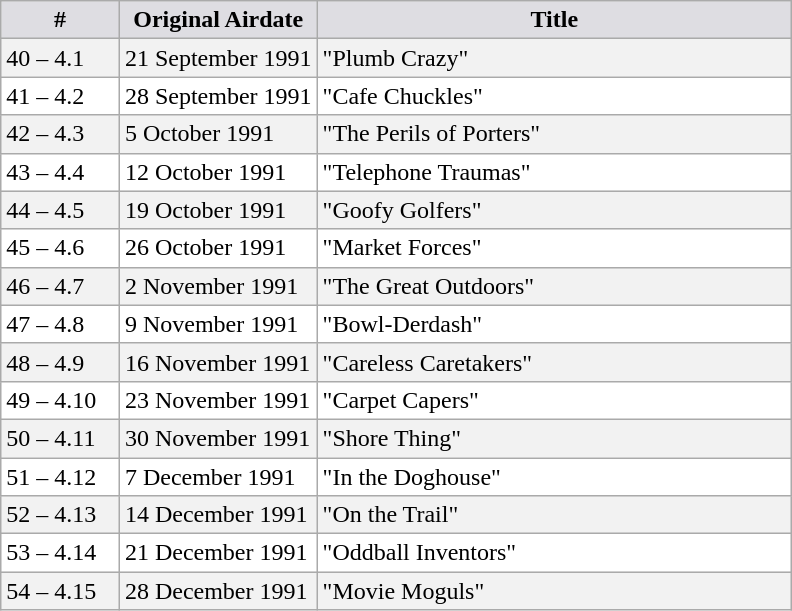<table class="wikitable">
<tr>
<th style="background:#dedde2; width:15%;">#</th>
<th style="background:#dedde2; width:25%;">Original Airdate</th>
<th style="background:#dedde2;">Title</th>
</tr>
<tr style="background:#f2f2f2;"|>
<td>40 – 4.1</td>
<td>21 September 1991</td>
<td>"Plumb Crazy"</td>
</tr>
<tr style="background:#fff;"|>
<td>41 – 4.2</td>
<td>28 September 1991</td>
<td>"Cafe Chuckles"</td>
</tr>
<tr style="background:#f2f2f2;"|>
<td>42 – 4.3</td>
<td>5 October 1991</td>
<td>"The Perils of Porters"</td>
</tr>
<tr style="background:#fff;"|>
<td>43 – 4.4</td>
<td>12 October 1991</td>
<td>"Telephone Traumas"</td>
</tr>
<tr style="background:#f2f2f2;"|>
<td>44 – 4.5</td>
<td>19 October 1991</td>
<td>"Goofy Golfers"</td>
</tr>
<tr style="background:#fff;"|>
<td>45 – 4.6</td>
<td>26 October 1991</td>
<td>"Market Forces"</td>
</tr>
<tr style="background:#f2f2f2;"|>
<td>46 – 4.7</td>
<td>2 November 1991</td>
<td>"The Great Outdoors"</td>
</tr>
<tr style="background:#fff;"|>
<td>47 – 4.8</td>
<td>9 November 1991</td>
<td>"Bowl-Derdash"</td>
</tr>
<tr style="background:#f2f2f2;"|>
<td>48 – 4.9</td>
<td>16 November 1991</td>
<td>"Careless Caretakers"</td>
</tr>
<tr style="background:#fff;"|>
<td>49 – 4.10</td>
<td>23 November 1991</td>
<td>"Carpet Capers"</td>
</tr>
<tr style="background:#f2f2f2;"|>
<td>50 – 4.11</td>
<td>30 November 1991</td>
<td>"Shore Thing"</td>
</tr>
<tr style="background:#fff;"|>
<td>51 – 4.12</td>
<td>7 December 1991</td>
<td>"In the Doghouse"</td>
</tr>
<tr style="background:#f2f2f2;"|>
<td>52 – 4.13</td>
<td>14 December 1991</td>
<td>"On the Trail"</td>
</tr>
<tr style="background:#fff;"|>
<td>53 – 4.14</td>
<td>21 December 1991</td>
<td>"Oddball Inventors"</td>
</tr>
<tr style="background:#f2f2f2;"|>
<td>54 – 4.15</td>
<td>28 December 1991</td>
<td>"Movie Moguls"</td>
</tr>
</table>
